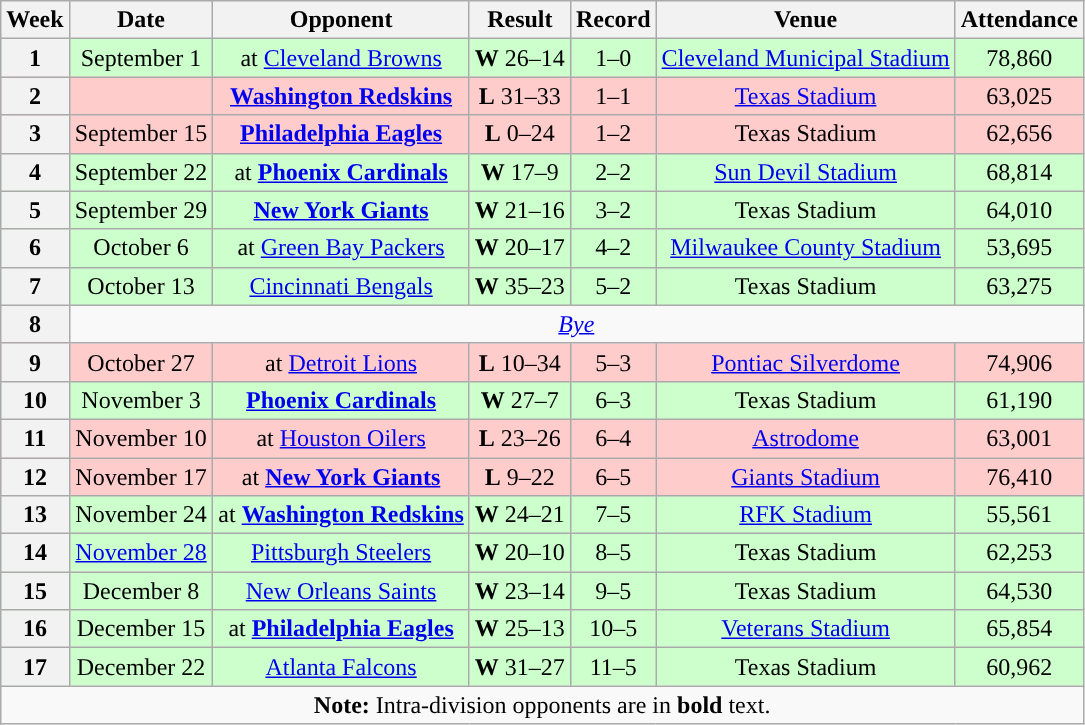<table class="wikitable" style="text-align:center">
<tr>
<th>Week</th>
<th>Date</th>
<th>Opponent</th>
<th>Result</th>
<th>Record</th>
<th>Venue</th>
<th>Attendance</th>
</tr>
<tr style="background:#cfc">
<th>1</th>
<td>September 1</td>
<td>at <a href='#'>Cleveland Browns</a></td>
<td><strong>W</strong> 26–14</td>
<td>1–0</td>
<td><a href='#'>Cleveland Municipal Stadium</a></td>
<td>78,860</td>
</tr>
<tr style="background:#fcc">
<th>2</th>
<td></td>
<td><strong><a href='#'>Washington Redskins</a></strong></td>
<td><strong>L</strong> 31–33</td>
<td>1–1</td>
<td><a href='#'>Texas Stadium</a></td>
<td>63,025</td>
</tr>
<tr style="background:#fcc">
<th>3</th>
<td>September 15</td>
<td><strong><a href='#'>Philadelphia Eagles</a></strong></td>
<td><strong>L</strong> 0–24</td>
<td>1–2</td>
<td>Texas Stadium</td>
<td>62,656</td>
</tr>
<tr style="background:#cfc">
<th>4</th>
<td>September 22</td>
<td>at <strong><a href='#'>Phoenix Cardinals</a></strong></td>
<td><strong>W</strong> 17–9</td>
<td>2–2</td>
<td><a href='#'>Sun Devil Stadium</a></td>
<td>68,814</td>
</tr>
<tr style="background:#cfc">
<th>5</th>
<td>September 29</td>
<td><strong><a href='#'>New York Giants</a></strong></td>
<td><strong>W</strong> 21–16</td>
<td>3–2</td>
<td>Texas Stadium</td>
<td>64,010</td>
</tr>
<tr style="background:#cfc">
<th>6</th>
<td>October 6</td>
<td>at <a href='#'>Green Bay Packers</a></td>
<td><strong>W</strong> 20–17</td>
<td>4–2</td>
<td><a href='#'>Milwaukee County Stadium</a></td>
<td>53,695</td>
</tr>
<tr style="background:#cfc">
<th>7</th>
<td>October 13</td>
<td><a href='#'>Cincinnati Bengals</a></td>
<td><strong>W</strong> 35–23</td>
<td>5–2</td>
<td>Texas Stadium</td>
<td>63,275</td>
</tr>
<tr>
<th>8</th>
<td colspan="6"><em><a href='#'>Bye</a></em></td>
</tr>
<tr style="background:#fcc">
<th>9</th>
<td>October 27</td>
<td>at <a href='#'>Detroit Lions</a></td>
<td><strong>L</strong> 10–34</td>
<td>5–3</td>
<td><a href='#'>Pontiac Silverdome</a></td>
<td>74,906</td>
</tr>
<tr style="background:#cfc">
<th>10</th>
<td>November 3</td>
<td><strong><a href='#'>Phoenix Cardinals</a></strong></td>
<td><strong>W</strong> 27–7</td>
<td>6–3</td>
<td>Texas Stadium</td>
<td>61,190</td>
</tr>
<tr style="background:#fcc">
<th>11</th>
<td>November 10</td>
<td>at <a href='#'>Houston Oilers</a></td>
<td><strong>L</strong> 23–26 </td>
<td>6–4</td>
<td><a href='#'>Astrodome</a></td>
<td>63,001</td>
</tr>
<tr style="background:#fcc">
<th>12</th>
<td>November 17</td>
<td>at <strong><a href='#'>New York Giants</a></strong></td>
<td><strong>L</strong> 9–22</td>
<td>6–5</td>
<td><a href='#'>Giants Stadium</a></td>
<td>76,410</td>
</tr>
<tr style="background:#cfc">
<th>13</th>
<td>November 24</td>
<td>at <strong><a href='#'>Washington Redskins</a></strong></td>
<td><strong>W</strong> 24–21</td>
<td>7–5</td>
<td><a href='#'>RFK Stadium</a></td>
<td>55,561</td>
</tr>
<tr style="background:#cfc">
<th>14</th>
<td><a href='#'>November 28</a></td>
<td><a href='#'>Pittsburgh Steelers</a></td>
<td><strong>W</strong> 20–10</td>
<td>8–5</td>
<td>Texas Stadium</td>
<td>62,253</td>
</tr>
<tr style="background:#cfc">
<th>15</th>
<td>December 8</td>
<td><a href='#'>New Orleans Saints</a></td>
<td><strong>W</strong> 23–14</td>
<td>9–5</td>
<td>Texas Stadium</td>
<td>64,530</td>
</tr>
<tr style="background:#cfc">
<th>16</th>
<td>December 15</td>
<td>at <strong><a href='#'>Philadelphia Eagles</a></strong></td>
<td><strong>W</strong> 25–13</td>
<td>10–5</td>
<td><a href='#'>Veterans Stadium</a></td>
<td>65,854</td>
</tr>
<tr style="background:#cfc">
<th>17</th>
<td>December 22</td>
<td><a href='#'>Atlanta Falcons</a></td>
<td><strong>W</strong> 31–27</td>
<td>11–5</td>
<td>Texas Stadium</td>
<td>60,962</td>
</tr>
<tr>
<td colspan="8"><strong>Note:</strong> Intra-division opponents are in <strong>bold</strong> text.</td>
</tr>
</table>
